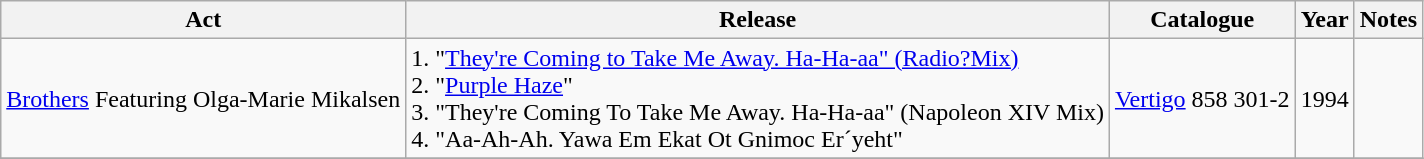<table class="wikitable plainrowheaders sortable">
<tr>
<th scope="col">Act</th>
<th scope="col">Release</th>
<th scope="col">Catalogue</th>
<th scope="col">Year</th>
<th scope="col" class="unsortable">Notes</th>
</tr>
<tr>
<td><a href='#'>Brothers</a> Featuring Olga-Marie Mikalsen</td>
<td>1. "<a href='#'>They're Coming to Take Me Away. Ha-Ha-aa" (Radio?Mix)</a><br> 2. "<a href='#'>Purple Haze</a>"<br> 3. "They're Coming To Take Me Away. Ha-Ha-aa" (Napoleon XIV Mix)<br> 4. "Aa-Ah-Ah. Yawa Em Ekat Ot Gnimoc Er´yeht"</td>
<td><a href='#'>Vertigo</a> 858 301-2</td>
<td>1994</td>
<td></td>
</tr>
<tr>
</tr>
</table>
